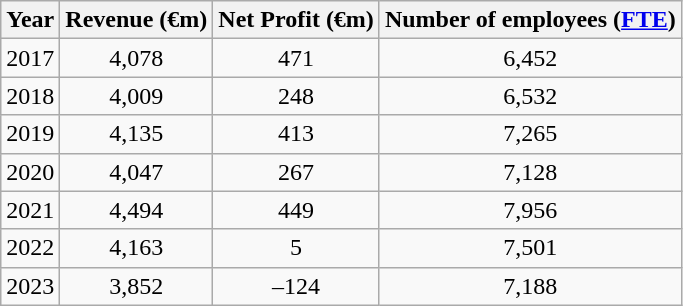<table class="wikitable" style="text-align:center;">
<tr>
<th>Year</th>
<th>Revenue (€m)</th>
<th>Net Profit (€m)</th>
<th>Number of employees (<a href='#'>FTE</a>)</th>
</tr>
<tr>
<td>2017</td>
<td>4,078</td>
<td>471</td>
<td>6,452</td>
</tr>
<tr>
<td>2018</td>
<td>4,009</td>
<td>248</td>
<td>6,532</td>
</tr>
<tr>
<td>2019</td>
<td>4,135</td>
<td>413</td>
<td>7,265</td>
</tr>
<tr>
<td>2020</td>
<td>4,047</td>
<td>267</td>
<td>7,128</td>
</tr>
<tr>
<td>2021</td>
<td>4,494</td>
<td>449</td>
<td>7,956</td>
</tr>
<tr>
<td>2022</td>
<td>4,163</td>
<td>5</td>
<td>7,501</td>
</tr>
<tr>
<td>2023</td>
<td>3,852</td>
<td>–124</td>
<td>7,188</td>
</tr>
</table>
